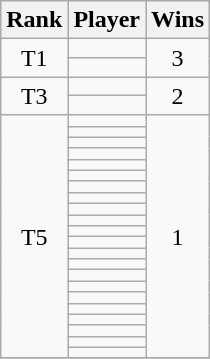<table class="wikitable sortable" style="font-size:100%; text-align:center">
<tr>
<th>Rank</th>
<th>Player</th>
<th>Wins</th>
</tr>
<tr>
<td rowspan=2>T1</td>
<td align="left"></td>
<td rowspan=2>3</td>
</tr>
<tr>
<td align="left"></td>
</tr>
<tr>
<td rowspan=2>T3</td>
<td align="left"></td>
<td rowspan=2>2</td>
</tr>
<tr>
<td align="left"></td>
</tr>
<tr>
<td rowspan=22>T5</td>
<td align="left"></td>
<td rowspan=22>1</td>
</tr>
<tr>
<td align="left"></td>
</tr>
<tr>
<td align="left"></td>
</tr>
<tr>
<td align="left"></td>
</tr>
<tr>
<td align="left"></td>
</tr>
<tr>
<td align="left"></td>
</tr>
<tr>
<td align="left"></td>
</tr>
<tr>
<td align="left"></td>
</tr>
<tr>
<td align="left"></td>
</tr>
<tr>
<td align="left"></td>
</tr>
<tr>
<td align="left"></td>
</tr>
<tr>
<td align="left"></td>
</tr>
<tr>
<td align="left"></td>
</tr>
<tr>
<td align="left"></td>
</tr>
<tr>
<td align="left"></td>
</tr>
<tr>
<td align="left"></td>
</tr>
<tr>
<td align="left"></td>
</tr>
<tr>
<td align="left"></td>
</tr>
<tr>
<td align="left"></td>
</tr>
<tr>
<td align="left"></td>
</tr>
<tr>
<td align="left"></td>
</tr>
<tr>
<td align="left"></td>
</tr>
<tr>
</tr>
</table>
